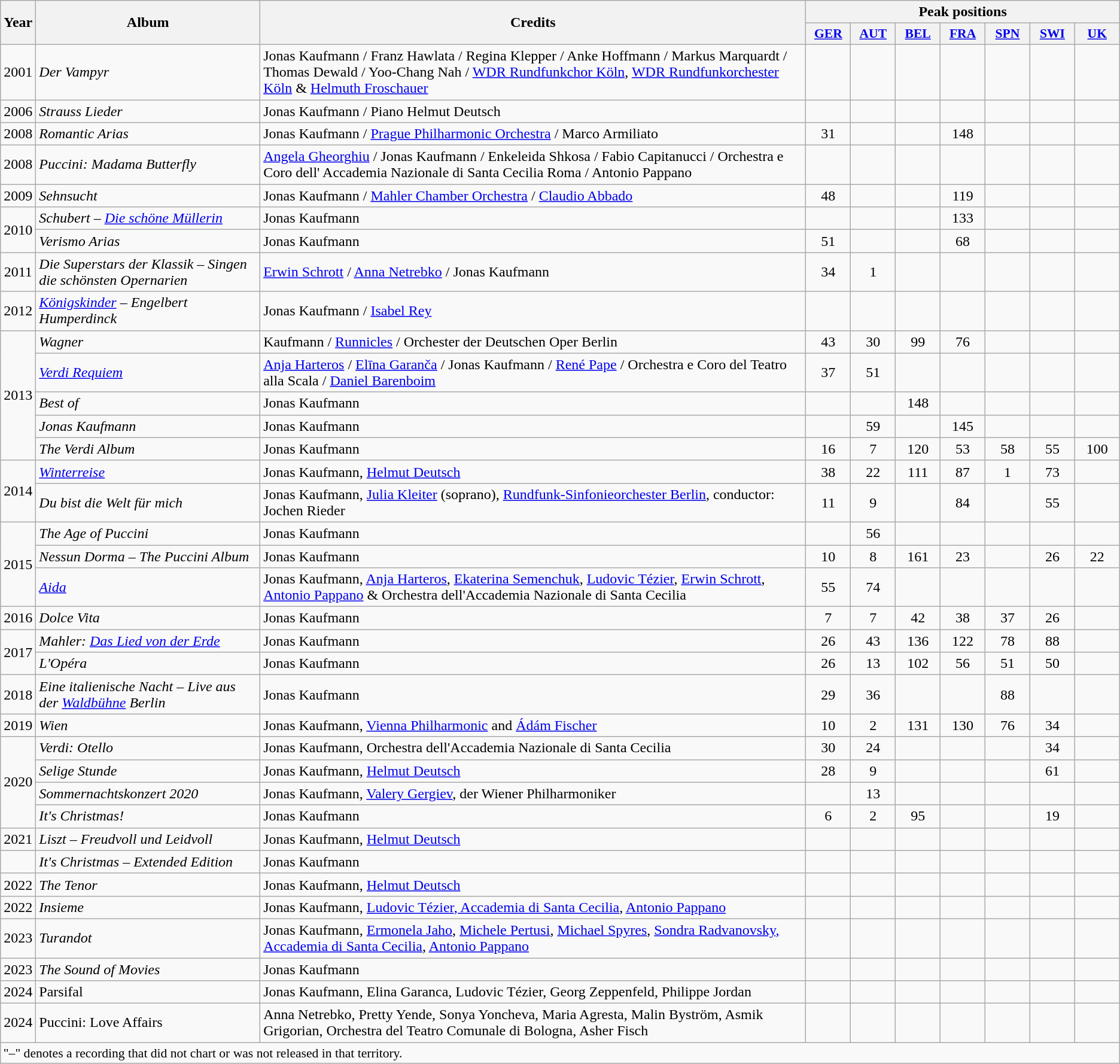<table class="wikitable">
<tr>
<th rowspan="2">Year</th>
<th rowspan="2">Album</th>
<th rowspan="2">Credits</th>
<th colspan="7">Peak positions</th>
</tr>
<tr>
<th scope="col" style="width:3em;font-size:90%;"><a href='#'>GER</a><br></th>
<th scope="col" style="width:3em;font-size:90%;"><a href='#'>AUT</a><br></th>
<th scope="col" style="width:3em;font-size:90%;"><a href='#'>BEL</a><br></th>
<th scope="col" style="width:3em;font-size:90%;"><a href='#'>FRA</a><br></th>
<th scope="col" style="width:3em;font-size:90%;"><a href='#'>SPN</a></th>
<th scope="col" style="width:3em;font-size:90%;"><a href='#'>SWI</a><br></th>
<th scope="col" style="width:3em;font-size:90%;"><a href='#'>UK</a></th>
</tr>
<tr>
<td style="text-align:center;">2001</td>
<td><em>Der Vampyr</em></td>
<td>Jonas Kaufmann / Franz Hawlata / Regina Klepper / Anke Hoffmann / Markus Marquardt / Thomas Dewald / Yoo-Chang Nah / <a href='#'>WDR Rundfunkchor Köln</a>, <a href='#'>WDR Rundfunkorchester Köln</a> & <a href='#'>Helmuth Froschauer</a></td>
<td style="text-align:center;"></td>
<td style="text-align:center;"></td>
<td style="text-align:center;"></td>
<td style="text-align:center;"></td>
<td style="text-align:center;"></td>
<td style="text-align:center;"></td>
<td style="text-align:center;"></td>
</tr>
<tr>
<td style="text-align:center;">2006</td>
<td><em>Strauss Lieder</em></td>
<td>Jonas Kaufmann / Piano Helmut Deutsch</td>
<td style="text-align:center;"></td>
<td style="text-align:center;"></td>
<td style="text-align:center;"></td>
<td style="text-align:center;"></td>
<td style="text-align:center;"></td>
<td style="text-align:center;"></td>
<td style="text-align:center;"></td>
</tr>
<tr>
<td style="text-align:center;">2008</td>
<td><em>Romantic Arias</em></td>
<td>Jonas Kaufmann / <a href='#'>Prague Philharmonic Orchestra</a> / Marco Armiliato</td>
<td style="text-align:center;">31</td>
<td style="text-align:center;"></td>
<td style="text-align:center;"></td>
<td style="text-align:center;">148</td>
<td style="text-align:center;"></td>
<td style="text-align:center;"></td>
<td style="text-align:center;"></td>
</tr>
<tr>
<td style="text-align:center;">2008</td>
<td><em>Puccini: Madama Butterfly</em></td>
<td><a href='#'>Angela Gheorghiu</a> / Jonas Kaufmann / Enkeleida Shkosa / Fabio Capitanucci / Orchestra e Coro dell' Accademia Nazionale di Santa Cecilia Roma / Antonio Pappano</td>
<td style="text-align:center;"></td>
<td style="text-align:center;"></td>
<td style="text-align:center;"></td>
<td style="text-align:center;"></td>
<td style="text-align:center;"></td>
<td style="text-align:center;"></td>
<td style="text-align:center;"></td>
</tr>
<tr>
<td style="text-align:center;">2009</td>
<td><em>Sehnsucht</em></td>
<td>Jonas Kaufmann / <a href='#'>Mahler Chamber Orchestra</a> / <a href='#'>Claudio Abbado</a></td>
<td style="text-align:center;">48</td>
<td style="text-align:center;"></td>
<td style="text-align:center;"></td>
<td style="text-align:center;">119</td>
<td style="text-align:center;"></td>
<td style="text-align:center;"></td>
<td style="text-align:center;"></td>
</tr>
<tr>
<td style="text-align:center;" rowspan="2">2010</td>
<td><em>Schubert – <a href='#'>Die schöne Müllerin</a></em></td>
<td>Jonas Kaufmann</td>
<td style="text-align:center;"></td>
<td style="text-align:center;"></td>
<td style="text-align:center;"></td>
<td style="text-align:center;">133</td>
<td style="text-align:center;"></td>
<td style="text-align:center;"></td>
<td style="text-align:center;"></td>
</tr>
<tr>
<td><em>Verismo Arias</em></td>
<td>Jonas Kaufmann</td>
<td style="text-align:center;">51</td>
<td style="text-align:center;"></td>
<td style="text-align:center;"></td>
<td style="text-align:center;">68</td>
<td style="text-align:center;"></td>
<td style="text-align:center;"></td>
<td style="text-align:center;"></td>
</tr>
<tr>
<td style="text-align:center;">2011</td>
<td><em>Die Superstars der Klassik – Singen die schönsten Opernarien</em></td>
<td><a href='#'>Erwin Schrott</a> / <a href='#'>Anna Netrebko</a> / Jonas Kaufmann</td>
<td style="text-align:center;">34</td>
<td style="text-align:center;">1</td>
<td style="text-align:center;"></td>
<td style="text-align:center;"></td>
<td style="text-align:center;"></td>
<td style="text-align:center;"></td>
<td style="text-align:center;"></td>
</tr>
<tr>
<td style="text-align:center;">2012</td>
<td><em><a href='#'>Königskinder</a> – Engelbert Humperdinck</em></td>
<td>Jonas Kaufmann / <a href='#'>Isabel Rey</a></td>
<td style="text-align:center;"></td>
<td style="text-align:center;"></td>
<td style="text-align:center;"></td>
<td style="text-align:center;"></td>
<td style="text-align:center;"></td>
<td style="text-align:center;"></td>
<td style="text-align:center;"></td>
</tr>
<tr>
<td style="text-align:center;" rowspan="5">2013</td>
<td><em>Wagner</em></td>
<td>Kaufmann / <a href='#'>Runnicles</a> / Orchester der Deutschen Oper Berlin</td>
<td style="text-align:center;">43</td>
<td style="text-align:center;">30</td>
<td style="text-align:center;">99</td>
<td style="text-align:center;">76</td>
<td style="text-align:center;"></td>
<td style="text-align:center;"></td>
<td style="text-align:center;"></td>
</tr>
<tr>
<td><em><a href='#'>Verdi Requiem</a></em></td>
<td><a href='#'>Anja Harteros</a> / <a href='#'>Elīna Garanča</a> / Jonas Kaufmann / <a href='#'>René Pape</a> / Orchestra e Coro del Teatro alla Scala / <a href='#'>Daniel Barenboim</a></td>
<td style="text-align:center;">37</td>
<td style="text-align:center;">51</td>
<td style="text-align:center;"></td>
<td style="text-align:center;"></td>
<td style="text-align:center;"></td>
<td style="text-align:center;"></td>
<td style="text-align:center;"></td>
</tr>
<tr>
<td><em>Best of</em></td>
<td>Jonas Kaufmann</td>
<td style="text-align:center;"></td>
<td style="text-align:center;"></td>
<td style="text-align:center;">148</td>
<td style="text-align:center;"></td>
<td style="text-align:center;"></td>
<td style="text-align:center;"></td>
<td style="text-align:center;"></td>
</tr>
<tr>
<td><em>Jonas Kaufmann</em></td>
<td>Jonas Kaufmann</td>
<td style="text-align:center;"></td>
<td style="text-align:center;">59</td>
<td style="text-align:center;"></td>
<td style="text-align:center;">145</td>
<td style="text-align:center;"></td>
<td style="text-align:center;"></td>
<td style="text-align:center;"></td>
</tr>
<tr>
<td><em>The Verdi Album</em></td>
<td>Jonas Kaufmann</td>
<td style="text-align:center;">16</td>
<td style="text-align:center;">7</td>
<td style="text-align:center;">120</td>
<td style="text-align:center;">53</td>
<td style="text-align:center;">58</td>
<td style="text-align:center;">55</td>
<td style="text-align:center;">100</td>
</tr>
<tr>
<td style="text-align:center;" rowspan="2">2014</td>
<td><em><a href='#'>Winterreise</a></em></td>
<td>Jonas Kaufmann, <a href='#'>Helmut Deutsch</a></td>
<td style="text-align:center;">38</td>
<td style="text-align:center;">22</td>
<td style="text-align:center;">111</td>
<td style="text-align:center;">87</td>
<td style="text-align:center;">1</td>
<td style="text-align:center;">73</td>
<td style="text-align:center;"></td>
</tr>
<tr>
<td><em>Du bist die Welt für mich</em></td>
<td>Jonas Kaufmann, <a href='#'>Julia Kleiter</a> (soprano), <a href='#'>Rundfunk-Sinfonieorchester Berlin</a>, conductor: Jochen Rieder</td>
<td style="text-align:center;">11</td>
<td style="text-align:center;">9</td>
<td style="text-align:center;"></td>
<td style="text-align:center;">84</td>
<td style="text-align:center;"></td>
<td style="text-align:center;">55</td>
<td style="text-align:center;"></td>
</tr>
<tr>
<td style="text-align:center;" rowspan="3">2015</td>
<td><em>The Age of Puccini</em></td>
<td>Jonas Kaufmann</td>
<td style="text-align:center;"></td>
<td style="text-align:center;">56</td>
<td style="text-align:center;"></td>
<td style="text-align:center;"></td>
<td style="text-align:center;"></td>
<td style="text-align:center;"></td>
<td style="text-align:center;"></td>
</tr>
<tr>
<td><em>Nessun Dorma – The Puccini Album</em></td>
<td>Jonas Kaufmann</td>
<td style="text-align:center;">10</td>
<td style="text-align:center;">8</td>
<td style="text-align:center;">161</td>
<td style="text-align:center;">23</td>
<td style="text-align:center;"></td>
<td style="text-align:center;">26</td>
<td style="text-align:center;">22</td>
</tr>
<tr>
<td><em><a href='#'>Aida</a></em></td>
<td>Jonas Kaufmann, <a href='#'>Anja Harteros</a>, <a href='#'>Ekaterina Semenchuk</a>, <a href='#'>Ludovic Tézier</a>, <a href='#'>Erwin Schrott</a>, <a href='#'>Antonio Pappano</a> & Orchestra dell'Accademia Nazionale di Santa Cecilia</td>
<td style="text-align:center;">55</td>
<td style="text-align:center;">74</td>
<td style="text-align:center;"></td>
<td style="text-align:center;"></td>
<td style="text-align:center;"></td>
<td style="text-align:center;"></td>
<td style="text-align:center;"></td>
</tr>
<tr>
<td style="text-align:center;">2016</td>
<td><em>Dolce Vita</em></td>
<td>Jonas Kaufmann</td>
<td style="text-align:center;">7</td>
<td style="text-align:center;">7<br></td>
<td style="text-align:center;">42</td>
<td style="text-align:center;">38</td>
<td style="text-align:center;">37<br></td>
<td style="text-align:center;">26</td>
<td style="text-align:center;"></td>
</tr>
<tr>
<td style="text-align:center;" rowspan="2">2017</td>
<td><em>Mahler: <a href='#'>Das Lied von der Erde</a></em></td>
<td>Jonas Kaufmann</td>
<td style="text-align:center;">26</td>
<td style="text-align:center;">43</td>
<td style="text-align:center;">136</td>
<td style="text-align:center;">122</td>
<td style="text-align:center;">78<br></td>
<td style="text-align:center;">88</td>
<td style="text-align:center;"></td>
</tr>
<tr>
<td><em>L'Opéra</em></td>
<td>Jonas Kaufmann</td>
<td style="text-align:center;">26</td>
<td style="text-align:center;">13</td>
<td style="text-align:center;">102</td>
<td style="text-align:center;">56<br></td>
<td style="text-align:center;">51<br></td>
<td style="text-align:center;">50</td>
<td style="text-align:center;"></td>
</tr>
<tr>
<td style="text-align:center;">2018</td>
<td><em>Eine italienische Nacht – Live aus der <a href='#'>Waldbühne</a> Berlin</em></td>
<td>Jonas Kaufmann</td>
<td style="text-align:center;">29</td>
<td style="text-align:center;">36<br></td>
<td style="text-align:center;"></td>
<td style="text-align:center;"></td>
<td style="text-align:center;">88<br></td>
<td style="text-align:center;"></td>
<td style="text-align:center;"></td>
</tr>
<tr>
<td style="text-align:center;">2019</td>
<td><em>Wien</em></td>
<td>Jonas Kaufmann, <a href='#'>Vienna Philharmonic</a> and <a href='#'>Ádám Fischer</a></td>
<td style="text-align:center;">10</td>
<td style="text-align:center;">2</td>
<td style="text-align:center;">131</td>
<td style="text-align:center;">130<br></td>
<td style="text-align:center;">76<br></td>
<td style="text-align:center;">34</td>
<td style="text-align:center;"></td>
</tr>
<tr>
<td style="text-align:center;" rowspan="4">2020</td>
<td><em>Verdi: Otello</em></td>
<td>Jonas Kaufmann, Orchestra dell'Accademia Nazionale di Santa Cecilia</td>
<td style="text-align:center;">30</td>
<td style="text-align:center;">24</td>
<td style="text-align:center;"></td>
<td style="text-align:center;"></td>
<td style="text-align:center;"></td>
<td style="text-align:center;">34</td>
<td style="text-align:center;"></td>
</tr>
<tr>
<td><em>Selige Stunde</em></td>
<td>Jonas Kaufmann, <a href='#'>Helmut Deutsch</a></td>
<td style="text-align:center;">28</td>
<td style="text-align:center;">9</td>
<td style="text-align:center;"></td>
<td style="text-align:center;"></td>
<td style="text-align:center;"></td>
<td style="text-align:center;">61</td>
<td style="text-align:center;"></td>
</tr>
<tr>
<td><em>Sommernachtskonzert 2020</em></td>
<td>Jonas Kaufmann, <a href='#'>Valery Gergiev</a>, der Wiener Philharmoniker</td>
<td style="text-align:center;"></td>
<td style="text-align:center;">13</td>
<td style="text-align:center;"></td>
<td style="text-align:center;"></td>
<td style="text-align:center;"></td>
<td style="text-align:center;"></td>
<td style="text-align:center;"></td>
</tr>
<tr>
<td><em>It's Christmas!</em></td>
<td>Jonas Kaufmann</td>
<td style="text-align:center;">6</td>
<td style="text-align:center;">2</td>
<td style="text-align:center;">95</td>
<td style="text-align:center;"></td>
<td style="text-align:center;"></td>
<td style="text-align:center;">19</td>
<td style="text-align:center;"></td>
</tr>
<tr>
<td>2021</td>
<td><em>Liszt – Freudvoll und Leidvoll</em></td>
<td>Jonas Kaufmann, <a href='#'>Helmut Deutsch</a></td>
<td></td>
<td></td>
<td></td>
<td></td>
<td></td>
<td></td>
<td></td>
</tr>
<tr>
<td></td>
<td><em>It's Christmas – Extended Edition</em></td>
<td>Jonas Kaufmann</td>
<td></td>
<td></td>
<td></td>
<td></td>
<td></td>
<td></td>
<td></td>
</tr>
<tr>
<td>2022</td>
<td><em>The Tenor</em></td>
<td>Jonas Kaufmann, <a href='#'>Helmut Deutsch</a></td>
<td></td>
<td></td>
<td></td>
<td></td>
<td></td>
<td></td>
<td></td>
</tr>
<tr>
<td>2022</td>
<td><em>Insieme</em></td>
<td>Jonas Kaufmann, <a href='#'>Ludovic Tézier</a><a href='#'>, Accademia di Santa Cecilia</a>, <a href='#'>Antonio Pappano</a></td>
<td></td>
<td></td>
<td></td>
<td></td>
<td></td>
<td></td>
<td></td>
</tr>
<tr>
<td>2023</td>
<td><em>Turandot</em></td>
<td>Jonas Kaufmann, <a href='#'>Ermonela Jaho</a>, <a href='#'>Michele Pertusi</a>, <a href='#'>Michael Spyres</a>, <a href='#'>Sondra Radvanovsky</a><a href='#'>, Accademia di Santa Cecilia</a>, <a href='#'>Antonio Pappano</a></td>
<td></td>
<td></td>
<td></td>
<td></td>
<td></td>
<td></td>
<td></td>
</tr>
<tr>
<td>2023</td>
<td><em>The Sound of Movies</em></td>
<td>Jonas Kaufmann</td>
<td></td>
<td></td>
<td></td>
<td></td>
<td></td>
<td></td>
<td></td>
</tr>
<tr>
<td>2024</td>
<td>Parsifal</td>
<td>Jonas Kaufmann, Elina Garanca, Ludovic Tézier, Georg Zeppenfeld, Philippe Jordan</td>
<td></td>
<td></td>
<td></td>
<td></td>
<td></td>
<td></td>
<td></td>
</tr>
<tr>
<td>2024</td>
<td>Puccini: Love Affairs</td>
<td>Anna Netrebko, Pretty Yende, Sonya Yoncheva, Maria Agresta, Malin Byström, Asmik Grigorian, Orchestra del Teatro Comunale di Bologna, Asher Fisch</td>
<td></td>
<td></td>
<td></td>
<td></td>
<td></td>
<td></td>
<td></td>
</tr>
<tr>
<td colspan="15" style="font-size:90%">"–" denotes a recording that did not chart or was not released in that territory.</td>
</tr>
</table>
